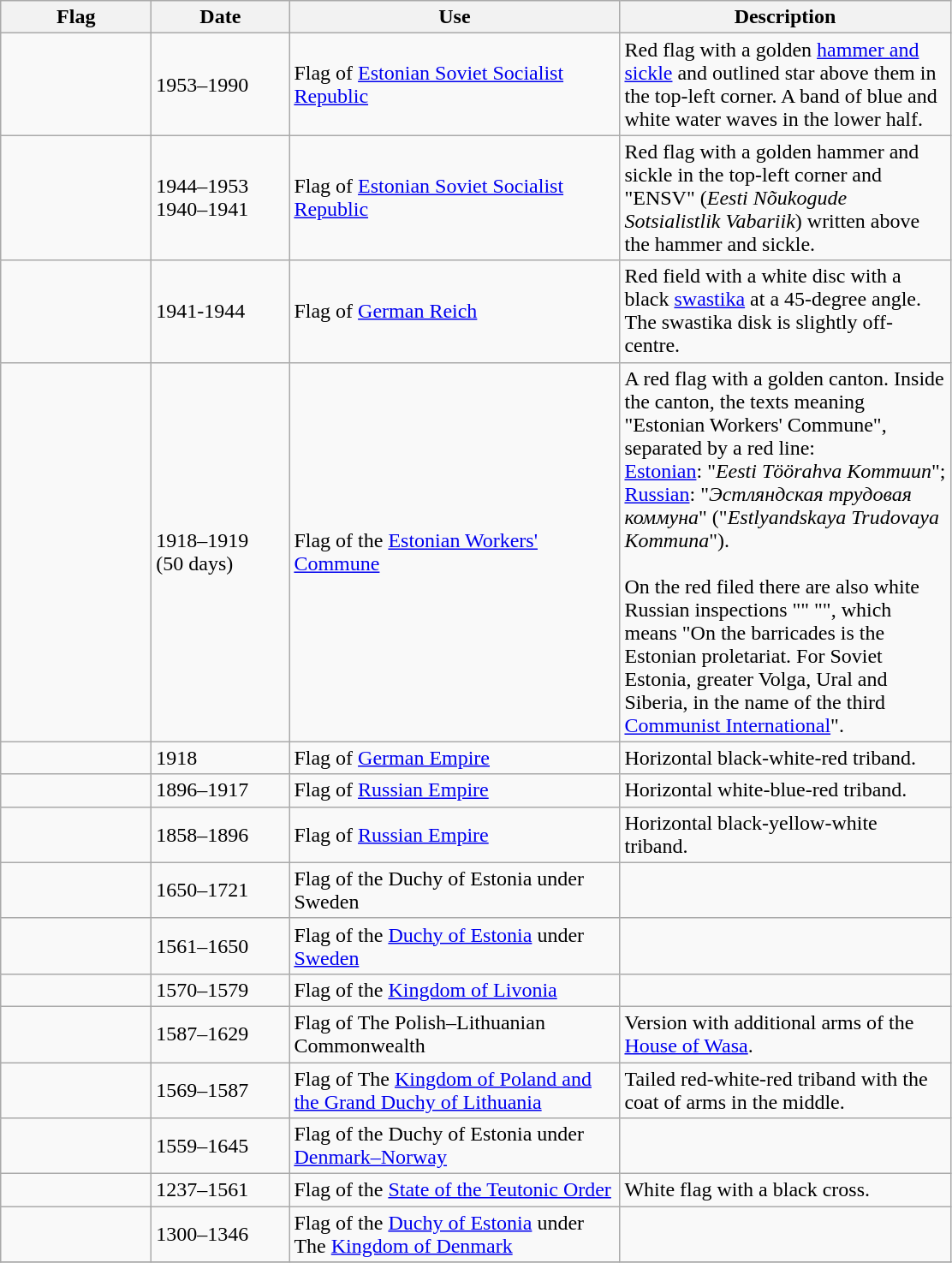<table class="wikitable">
<tr>
<th style="width:110px;">Flag</th>
<th style="width:100px;">Date</th>
<th style="width:250px;">Use</th>
<th style="width:250px;">Description</th>
</tr>
<tr>
<td></td>
<td>1953–1990</td>
<td>Flag of <a href='#'>Estonian Soviet Socialist Republic</a></td>
<td>Red flag with a golden <a href='#'>hammer and sickle</a> and outlined star above them in the top-left corner. A band of blue and white water waves in the lower half.</td>
</tr>
<tr>
<td></td>
<td>1944–1953<br>1940–1941</td>
<td>Flag of <a href='#'>Estonian Soviet Socialist Republic</a></td>
<td>Red flag with a golden hammer and sickle in the top-left corner and "ENSV" (<em>Eesti Nõukogude Sotsialistlik Vabariik</em>) written above the hammer and sickle.</td>
</tr>
<tr>
<td></td>
<td>1941-1944</td>
<td>Flag of <a href='#'>German Reich</a></td>
<td>Red field with a white disc with a black <a href='#'>swastika</a> at a 45-degree angle. The swastika disk is slightly off-centre.</td>
</tr>
<tr>
<td></td>
<td>1918–1919<br>(50 days)</td>
<td>Flag of the <a href='#'>Estonian Workers' Commune</a></td>
<td>A red flag with a golden canton. Inside the canton, the texts meaning "Estonian Workers' Commune", separated by a red line:<br><a href='#'>Estonian</a>: "<em>Eesti Töörahva Kommuun</em>";<br><a href='#'>Russian</a>: "<em>Эстляндская трудовая коммуна</em>" ("<em>Estlyandskaya Trudovaya Kommuna</em>").<br><br>On the red filed there are also white Russian inspections "" "", which means "On the barricades is the Estonian proletariat. For Soviet Estonia, greater Volga, Ural and Siberia, in the name of the third <a href='#'>Communist International</a>".</td>
</tr>
<tr>
<td></td>
<td>1918</td>
<td>Flag of <a href='#'>German Empire</a></td>
<td>Horizontal black-white-red triband.</td>
</tr>
<tr>
<td></td>
<td>1896–1917</td>
<td>Flag of <a href='#'>Russian Empire</a></td>
<td>Horizontal white-blue-red triband.</td>
</tr>
<tr>
<td></td>
<td>1858–1896</td>
<td>Flag of <a href='#'>Russian Empire</a></td>
<td>Horizontal black-yellow-white triband.</td>
</tr>
<tr>
<td></td>
<td>1650–1721</td>
<td>Flag of the Duchy of Estonia under Sweden</td>
<td></td>
</tr>
<tr>
<td></td>
<td>1561–1650</td>
<td>Flag of the <a href='#'>Duchy of Estonia</a> under <a href='#'>Sweden</a></td>
<td></td>
</tr>
<tr>
<td></td>
<td>1570–1579</td>
<td>Flag of the <a href='#'>Kingdom of Livonia</a></td>
<td></td>
</tr>
<tr>
<td></td>
<td>1587–1629</td>
<td>Flag of The Polish–Lithuanian Commonwealth</td>
<td>Version with additional arms of the <a href='#'>House of Wasa</a>.</td>
</tr>
<tr>
<td></td>
<td>1569–1587</td>
<td>Flag of The <a href='#'>Kingdom of Poland and the Grand Duchy of Lithuania</a></td>
<td>Tailed red-white-red triband with the coat of arms in the middle.</td>
</tr>
<tr>
<td></td>
<td>1559–1645</td>
<td>Flag of the Duchy of Estonia under <a href='#'>Denmark–Norway</a></td>
<td></td>
</tr>
<tr>
<td></td>
<td>1237–1561</td>
<td>Flag of the <a href='#'>State of the Teutonic Order</a></td>
<td>White flag with a black cross.</td>
</tr>
<tr>
<td></td>
<td>1300–1346</td>
<td>Flag of the <a href='#'>Duchy of Estonia</a> under The <a href='#'>Kingdom of Denmark</a></td>
<td></td>
</tr>
<tr>
</tr>
</table>
